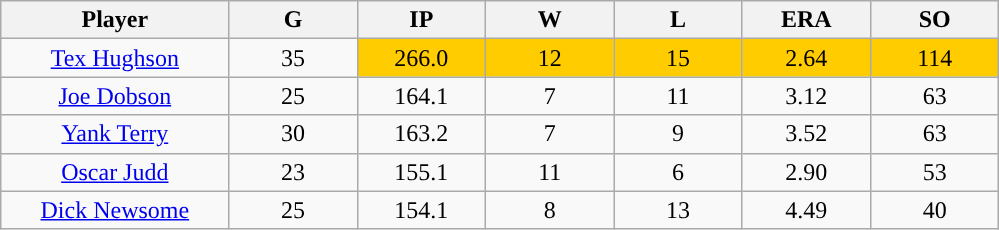<table class="wikitable sortable">
<tr>
<th bgcolor="#DDDDFF" width="16%">Player</th>
<th bgcolor="#DDDDFF" width="9%">G</th>
<th bgcolor="#DDDDFF" width="9%">IP</th>
<th bgcolor="#DDDDFF" width="9%">W</th>
<th bgcolor="#DDDDFF" width="9%">L</th>
<th bgcolor="#DDDDFF" width="9%">ERA</th>
<th bgcolor="#DDDDFF" width="9%">SO</th>
</tr>
<tr align="center">
<td><a href='#'>Tex Hughson</a></td>
<td>35</td>
<td style="background:#fc0;">266.0</td>
<td style="background:#fc0;">12</td>
<td style="background:#fc0;">15</td>
<td style="background:#fc0;">2.64</td>
<td style="background:#fc0;">114</td>
</tr>
<tr align="center">
<td><a href='#'>Joe Dobson</a></td>
<td>25</td>
<td>164.1</td>
<td>7</td>
<td>11</td>
<td>3.12</td>
<td>63</td>
</tr>
<tr align="center">
<td><a href='#'>Yank Terry</a></td>
<td>30</td>
<td>163.2</td>
<td>7</td>
<td>9</td>
<td>3.52</td>
<td>63</td>
</tr>
<tr align="center">
<td><a href='#'>Oscar Judd</a></td>
<td>23</td>
<td>155.1</td>
<td>11</td>
<td>6</td>
<td>2.90</td>
<td>53</td>
</tr>
<tr align="center">
<td><a href='#'>Dick Newsome</a></td>
<td>25</td>
<td>154.1</td>
<td>8</td>
<td>13</td>
<td>4.49</td>
<td>40</td>
</tr>
</table>
